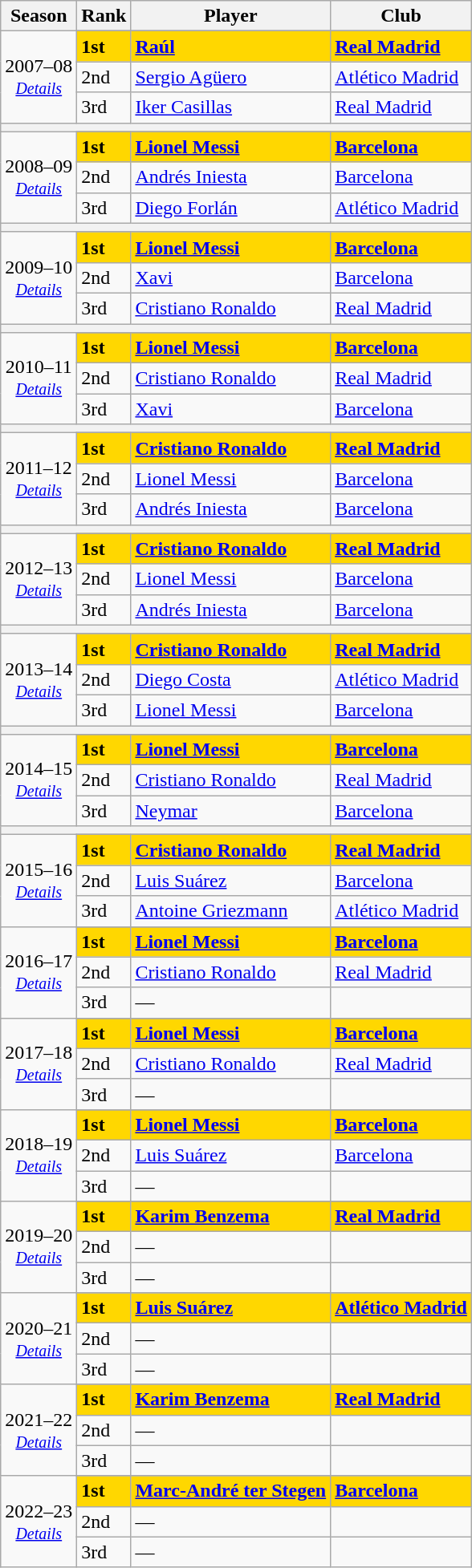<table class="wikitable">
<tr>
<th>Season</th>
<th>Rank</th>
<th>Player</th>
<th>Club</th>
</tr>
<tr>
<td rowspan="4" align=center>2007–08<small><br><em><a href='#'>Details</a></em></small></td>
</tr>
<tr bgcolor="Gold">
<td><strong>1st</strong></td>
<td> <strong><a href='#'>Raúl</a></strong></td>
<td><strong><a href='#'>Real Madrid</a></strong></td>
</tr>
<tr>
<td>2nd</td>
<td> <a href='#'>Sergio Agüero</a></td>
<td><a href='#'>Atlético Madrid</a></td>
</tr>
<tr>
<td>3rd</td>
<td> <a href='#'>Iker Casillas</a></td>
<td><a href='#'>Real Madrid</a></td>
</tr>
<tr>
<th colspan="4"></th>
</tr>
<tr>
<td rowspan="4" align=center>2008–09<small><br><em><a href='#'>Details</a></em></small></td>
</tr>
<tr bgcolor="Gold">
<td><strong>1st</strong></td>
<td> <strong><a href='#'>Lionel Messi</a></strong></td>
<td><strong><a href='#'>Barcelona</a></strong></td>
</tr>
<tr>
<td>2nd</td>
<td> <a href='#'>Andrés Iniesta</a></td>
<td><a href='#'>Barcelona</a></td>
</tr>
<tr>
<td>3rd</td>
<td> <a href='#'>Diego Forlán</a></td>
<td><a href='#'>Atlético Madrid</a></td>
</tr>
<tr>
<th colspan="4"></th>
</tr>
<tr>
<td rowspan="4" align=center>2009–10<small><br><em><a href='#'>Details</a></em></small></td>
</tr>
<tr bgcolor="Gold">
<td><strong>1st</strong></td>
<td> <strong><a href='#'>Lionel Messi</a></strong></td>
<td><strong><a href='#'>Barcelona</a></strong></td>
</tr>
<tr>
<td>2nd</td>
<td> <a href='#'>Xavi</a></td>
<td><a href='#'>Barcelona</a></td>
</tr>
<tr>
<td>3rd</td>
<td> <a href='#'>Cristiano Ronaldo</a></td>
<td><a href='#'>Real Madrid</a></td>
</tr>
<tr>
<th colspan="4"></th>
</tr>
<tr>
<td rowspan="4" align=center>2010–11<small><br><em><a href='#'>Details</a></em></small></td>
</tr>
<tr bgcolor="Gold">
<td><strong>1st</strong></td>
<td> <strong><a href='#'>Lionel Messi</a></strong></td>
<td><strong><a href='#'>Barcelona</a></strong></td>
</tr>
<tr>
<td>2nd</td>
<td> <a href='#'>Cristiano Ronaldo</a></td>
<td><a href='#'>Real Madrid</a></td>
</tr>
<tr>
<td>3rd</td>
<td> <a href='#'>Xavi</a></td>
<td><a href='#'>Barcelona</a></td>
</tr>
<tr>
<th colspan="4"></th>
</tr>
<tr>
<td rowspan="4" align=center>2011–12<small><br><em><a href='#'>Details</a></em></small></td>
</tr>
<tr bgcolor="Gold">
<td><strong>1st</strong></td>
<td> <strong><a href='#'>Cristiano Ronaldo</a></strong></td>
<td><strong><a href='#'>Real Madrid</a></strong></td>
</tr>
<tr>
<td>2nd</td>
<td> <a href='#'>Lionel Messi</a></td>
<td><a href='#'>Barcelona</a></td>
</tr>
<tr>
<td>3rd</td>
<td> <a href='#'>Andrés Iniesta</a></td>
<td><a href='#'>Barcelona</a></td>
</tr>
<tr>
<th colspan="4"></th>
</tr>
<tr>
<td rowspan="4" align=center>2012–13<small><br><em><a href='#'>Details</a></em></small></td>
</tr>
<tr bgcolor="Gold">
<td><strong>1st</strong></td>
<td> <strong><a href='#'>Cristiano Ronaldo</a></strong></td>
<td><strong><a href='#'>Real Madrid</a></strong></td>
</tr>
<tr>
<td>2nd</td>
<td> <a href='#'>Lionel Messi</a></td>
<td><a href='#'>Barcelona</a></td>
</tr>
<tr>
<td>3rd</td>
<td> <a href='#'>Andrés Iniesta</a></td>
<td><a href='#'>Barcelona</a></td>
</tr>
<tr>
<th colspan="4"></th>
</tr>
<tr>
<td rowspan="4" align=center>2013–14<small><br><em><a href='#'>Details</a></em></small></td>
</tr>
<tr bgcolor="Gold">
<td><strong>1st</strong></td>
<td> <strong><a href='#'>Cristiano Ronaldo</a></strong></td>
<td><strong><a href='#'>Real Madrid</a></strong></td>
</tr>
<tr>
<td>2nd</td>
<td> <a href='#'>Diego Costa</a></td>
<td><a href='#'>Atlético Madrid</a></td>
</tr>
<tr>
<td>3rd</td>
<td> <a href='#'>Lionel Messi</a></td>
<td><a href='#'>Barcelona</a></td>
</tr>
<tr>
<th colspan="4"></th>
</tr>
<tr>
<td rowspan="4" align=center>2014–15<small><br><em><a href='#'>Details</a></em></small></td>
</tr>
<tr bgcolor="Gold">
<td><strong>1st</strong></td>
<td> <strong><a href='#'>Lionel Messi</a></strong></td>
<td><strong><a href='#'>Barcelona</a></strong></td>
</tr>
<tr>
<td>2nd</td>
<td> <a href='#'>Cristiano Ronaldo</a></td>
<td><a href='#'>Real Madrid</a></td>
</tr>
<tr>
<td>3rd</td>
<td> <a href='#'>Neymar</a></td>
<td><a href='#'>Barcelona</a></td>
</tr>
<tr>
<th colspan="4"></th>
</tr>
<tr>
<td rowspan="4" align=center>2015–16<small><br><em><a href='#'>Details</a></em></small></td>
</tr>
<tr bgcolor="Gold">
<td><strong>1st</strong></td>
<td> <strong><a href='#'>Cristiano Ronaldo</a></strong></td>
<td><strong><a href='#'>Real Madrid</a></strong></td>
</tr>
<tr>
<td>2nd</td>
<td> <a href='#'>Luis Suárez</a></td>
<td><a href='#'>Barcelona</a></td>
</tr>
<tr>
<td>3rd</td>
<td> <a href='#'>Antoine Griezmann</a></td>
<td><a href='#'>Atlético Madrid</a></td>
</tr>
<tr>
<td rowspan="4" align=center>2016–17<small><br><em><a href='#'>Details</a></em></small></td>
</tr>
<tr bgcolor="Gold">
<td><strong>1st</strong></td>
<td> <strong><a href='#'>Lionel Messi</a></strong></td>
<td><strong><a href='#'>Barcelona</a></strong></td>
</tr>
<tr>
<td>2nd</td>
<td> <a href='#'>Cristiano Ronaldo</a></td>
<td><a href='#'>Real Madrid</a></td>
</tr>
<tr>
<td>3rd</td>
<td>—</td>
<td></td>
</tr>
<tr>
<td rowspan="4" align=center>2017–18<small><br><em><a href='#'>Details</a></em></small></td>
</tr>
<tr bgcolor="Gold">
<td><strong>1st</strong></td>
<td> <strong><a href='#'>Lionel Messi</a></strong></td>
<td><strong><a href='#'>Barcelona</a></strong></td>
</tr>
<tr>
<td>2nd</td>
<td> <a href='#'>Cristiano Ronaldo</a></td>
<td><a href='#'>Real Madrid</a></td>
</tr>
<tr>
<td>3rd</td>
<td>—</td>
<td></td>
</tr>
<tr>
<td rowspan="4" align=center>2018–19<small><br><em><a href='#'>Details</a></em></small></td>
</tr>
<tr bgcolor="Gold">
<td><strong>1st</strong></td>
<td> <strong><a href='#'>Lionel Messi</a></strong></td>
<td><strong><a href='#'>Barcelona</a></strong></td>
</tr>
<tr>
<td>2nd</td>
<td> <a href='#'>Luis Suárez</a></td>
<td><a href='#'>Barcelona</a></td>
</tr>
<tr>
<td>3rd</td>
<td>—</td>
<td></td>
</tr>
<tr>
<td rowspan="4" align=center>2019–20<small><br><em><a href='#'>Details</a></em></small></td>
</tr>
<tr bgcolor="Gold">
<td><strong>1st</strong></td>
<td> <strong><a href='#'>Karim Benzema</a></strong></td>
<td><strong><a href='#'>Real Madrid</a></strong></td>
</tr>
<tr>
<td>2nd</td>
<td>—</td>
<td></td>
</tr>
<tr>
<td>3rd</td>
<td>—</td>
<td></td>
</tr>
<tr>
<td rowspan="4" align=center>2020–21<small><br><em><a href='#'>Details</a></em></small></td>
</tr>
<tr bgcolor="Gold">
<td><strong>1st</strong></td>
<td> <strong><a href='#'>Luis Suárez</a></strong></td>
<td><strong><a href='#'>Atlético Madrid</a></strong></td>
</tr>
<tr>
<td>2nd</td>
<td>—</td>
<td></td>
</tr>
<tr>
<td>3rd</td>
<td>—</td>
<td></td>
</tr>
<tr>
<td rowspan="4" align=center>2021–22<small><br><em><a href='#'>Details</a></em></small></td>
</tr>
<tr bgcolor="Gold">
<td><strong>1st</strong></td>
<td> <strong><a href='#'>Karim Benzema</a></strong></td>
<td><strong><a href='#'>Real Madrid</a></strong></td>
</tr>
<tr>
<td>2nd</td>
<td>—</td>
<td></td>
</tr>
<tr>
<td>3rd</td>
<td>—</td>
<td></td>
</tr>
<tr>
<td rowspan="4" align=center>2022–23<small><br><em><a href='#'>Details</a></em></small></td>
</tr>
<tr bgcolor="Gold">
<td><strong>1st</strong></td>
<td> <strong><a href='#'>Marc-André ter Stegen</a></strong></td>
<td><strong><a href='#'>Barcelona</a></strong></td>
</tr>
<tr>
<td>2nd</td>
<td>—</td>
<td></td>
</tr>
<tr>
<td>3rd</td>
<td>—</td>
<td></td>
</tr>
</table>
